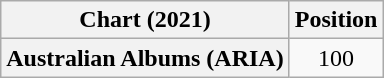<table class="wikitable plainrowheaders" style="text-align:center">
<tr>
<th scope="col">Chart (2021)</th>
<th scope="col">Position</th>
</tr>
<tr>
<th scope="row">Australian Albums (ARIA)</th>
<td>100</td>
</tr>
</table>
